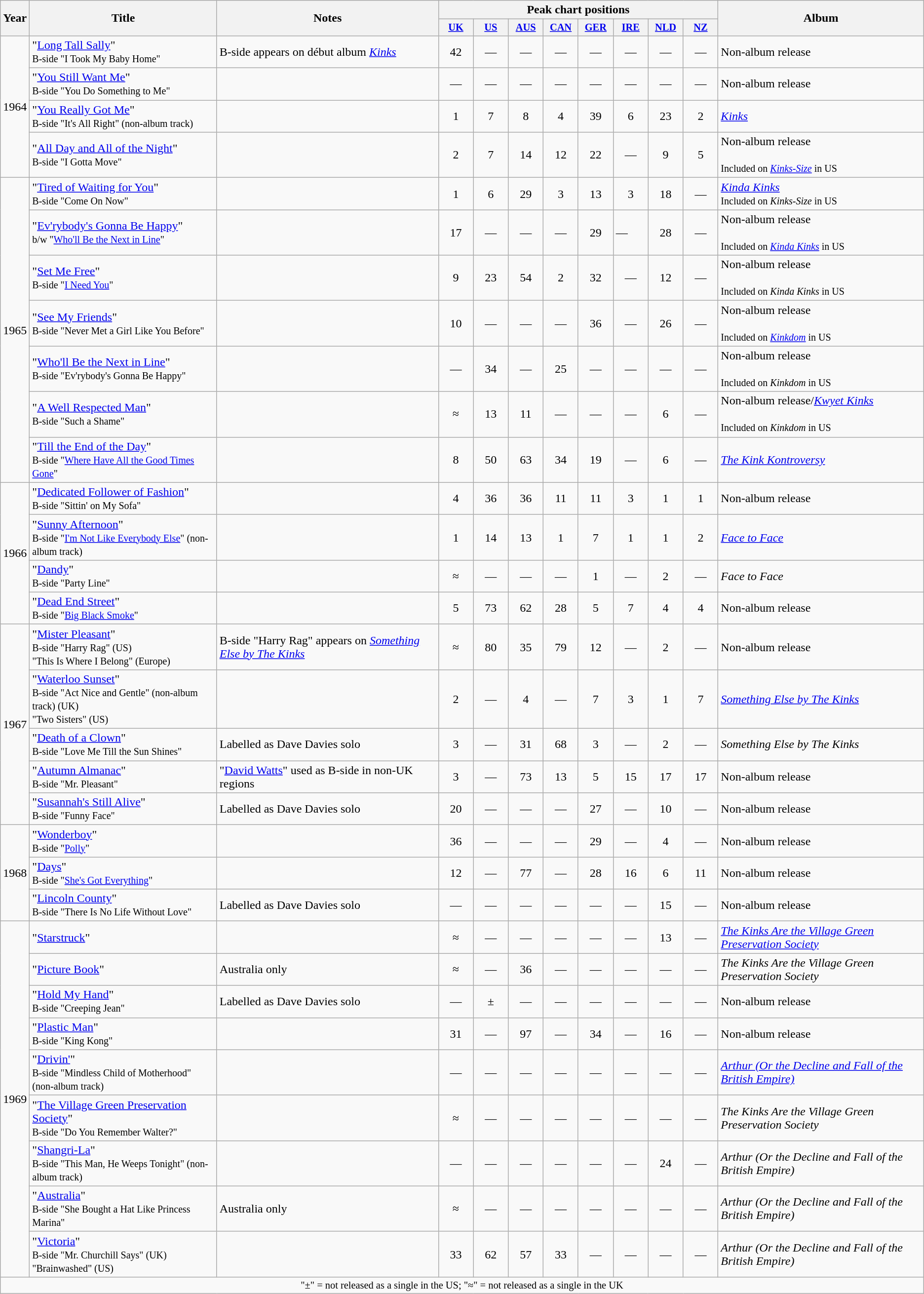<table class="wikitable">
<tr>
<th scope="col" rowspan="2">Year</th>
<th scope="col" rowspan="2">Title</th>
<th scope="col" rowspan="2">Notes</th>
<th scope="col" colspan="8">Peak chart positions</th>
<th scope="col" rowspan="2">Album</th>
</tr>
<tr>
<th scope="col" style="width:3em;font-size:85%"><a href='#'>UK</a><br></th>
<th scope="col" style="width:3em;font-size:85%"><a href='#'>US</a><br></th>
<th scope="col" style="width:3em;font-size:85%"><a href='#'>AUS</a><br></th>
<th scope="col" style="width:3em;font-size:85%"><a href='#'>CAN</a></th>
<th scope="col" style="width:3em;font-size:85%"><a href='#'>GER</a><br></th>
<th scope="col" style="width:3em;font-size:85%"><a href='#'>IRE</a><br></th>
<th scope="col" style="width:3em;font-size:85%"><a href='#'>NLD</a><br></th>
<th scope="col" style="width:3em;font-size:85%"><a href='#'>NZ</a><br></th>
</tr>
<tr>
<td rowspan=4>1964</td>
<td>"<a href='#'>Long Tall Sally</a>"<br><small> B-side "I Took My Baby Home"</small></td>
<td>B-side appears on début album <em><a href='#'>Kinks</a></em></td>
<td align="center">42 </td>
<td align="center">—</td>
<td align="center">—</td>
<td align="center">—</td>
<td align="center">—</td>
<td align="center">—</td>
<td align="center">—</td>
<td align="center">—</td>
<td>Non-album release</td>
</tr>
<tr>
<td>"<a href='#'>You Still Want Me</a>"<br><small>B-side "You Do Something to Me"</small></td>
<td></td>
<td align="center">—</td>
<td align="center">—</td>
<td align="center">—</td>
<td align="center">—</td>
<td align="center">—</td>
<td align="center">—</td>
<td align="center">—</td>
<td align="center">—</td>
<td>Non-album release</td>
</tr>
<tr>
<td>"<a href='#'>You Really Got Me</a>"<br><small>B-side "It's All Right" (non-album track)</small></td>
<td></td>
<td align="center">1</td>
<td align="center">7</td>
<td align="center">8</td>
<td align="center">4</td>
<td align="center">39</td>
<td align="center">6</td>
<td align="center">23</td>
<td align="center">2</td>
<td><em><a href='#'>Kinks</a></em></td>
</tr>
<tr>
<td>"<a href='#'>All Day and All of the Night</a>"<br><small>B-side "I Gotta Move"</small></td>
<td></td>
<td align="center">2</td>
<td align="center">7</td>
<td align="center">14</td>
<td align="center">12</td>
<td align="center">22</td>
<td align="center">—</td>
<td align="center">9</td>
<td align="center">5</td>
<td>Non-album release<br><br><small>Included on <em><a href='#'>Kinks-Size</a></em> in US</small></td>
</tr>
<tr>
<td rowspan=7>1965</td>
<td>"<a href='#'>Tired of Waiting for You</a>"<br><small>B-side "Come On Now"</small></td>
<td></td>
<td align="center">1</td>
<td align="center">6</td>
<td align="center">29</td>
<td align="center">3</td>
<td align="center">13</td>
<td align="center">3</td>
<td align="center">18</td>
<td align="center">—</td>
<td><em><a href='#'>Kinda Kinks</a></em><br><small>Included on <em>Kinks-Size</em> in US</small></td>
</tr>
<tr>
<td>"<a href='#'>Ev'rybody's Gonna Be Happy</a>" <br><small>b/w "<a href='#'>Who'll Be the Next in Line</a>"</small></td>
<td></td>
<td align="center">17</td>
<td align="center">—</td>
<td align="center">—</td>
<td align="center">—</td>
<td align="center">29</td>
<td>—</td>
<td align="center">28</td>
<td align="center">—</td>
<td>Non-album release<br><br><small>Included on <em><a href='#'>Kinda Kinks</a></em> in US</small></td>
</tr>
<tr>
<td>"<a href='#'>Set Me Free</a>"<br><small>B-side "<a href='#'>I Need You</a>"</small></td>
<td></td>
<td align="center">9</td>
<td align="center">23</td>
<td align="center">54</td>
<td align="center">2</td>
<td align="center">32</td>
<td align="center">—</td>
<td align="center">12</td>
<td align="center">—</td>
<td>Non-album release<br><br><small>Included on <em>Kinda Kinks</em> in US</small></td>
</tr>
<tr>
<td>"<a href='#'>See My Friends</a>"<br><small>B-side "Never Met a Girl Like You Before"</small></td>
<td></td>
<td align="center">10</td>
<td align="center">—</td>
<td align="center">—</td>
<td align="center">—</td>
<td align="center">36</td>
<td align="center">—</td>
<td align="center">26</td>
<td align="center">—</td>
<td>Non-album release<br><br><small>Included on <em><a href='#'>Kinkdom</a></em> in US</small></td>
</tr>
<tr>
<td>"<a href='#'>Who'll Be the Next in Line</a>"<br><small>B-side "Ev'rybody's Gonna Be Happy"</small></td>
<td></td>
<td align="center">—</td>
<td align="center">34</td>
<td align="center">—</td>
<td align="center">25</td>
<td align="center">—</td>
<td align="center">—</td>
<td align="center">—</td>
<td align="center">—</td>
<td>Non-album release<br><br><small>Included on <em>Kinkdom</em> in US</small></td>
</tr>
<tr>
<td>"<a href='#'>A Well Respected Man</a>" <br><small>B-side "Such a Shame"</small></td>
<td></td>
<td align="center">≈</td>
<td align="center">13</td>
<td align="center">11</td>
<td align="center">—</td>
<td align="center">—</td>
<td align="center">—</td>
<td align="center">6</td>
<td align="center">—</td>
<td>Non-album release/<em><a href='#'>Kwyet Kinks</a></em><br><br><small>Included on <em>Kinkdom</em> in US</small></td>
</tr>
<tr>
<td>"<a href='#'>Till the End of the Day</a>"<br><small>B-side "<a href='#'>Where Have All the Good Times Gone</a>"</small></td>
<td></td>
<td align="center">8</td>
<td align="center">50</td>
<td align="center">63</td>
<td align="center">34</td>
<td align="center">19</td>
<td align="center">—</td>
<td align="center">6</td>
<td align="center">—</td>
<td><em><a href='#'>The Kink Kontroversy</a></em></td>
</tr>
<tr>
<td rowspan=4>1966</td>
<td>"<a href='#'>Dedicated Follower of Fashion</a>"<br><small>B-side "Sittin' on My Sofa"</small></td>
<td></td>
<td align="center">4</td>
<td align="center">36</td>
<td align="center">36</td>
<td align="center">11</td>
<td align="center">11</td>
<td align="center">3</td>
<td align="center">1</td>
<td align="center">1</td>
<td>Non-album release<br></td>
</tr>
<tr>
<td>"<a href='#'>Sunny Afternoon</a>"<br><small>B-side "<a href='#'>I'm Not Like Everybody Else</a>" (non-album track)</small></td>
<td></td>
<td align="center">1</td>
<td align="center">14</td>
<td align="center">13</td>
<td align="center">1</td>
<td align="center">7</td>
<td align="center">1</td>
<td align="center">1</td>
<td align="center">2</td>
<td><em><a href='#'>Face to Face</a></em></td>
</tr>
<tr>
<td>"<a href='#'>Dandy</a>"<br><small>B-side "Party Line"</small></td>
<td></td>
<td align="center">≈</td>
<td align="center">—</td>
<td align="center">—</td>
<td align="center">—</td>
<td align="center">1</td>
<td align="center">—</td>
<td align="center">2</td>
<td align="center">—</td>
<td><em>Face to Face</em></td>
</tr>
<tr>
<td>"<a href='#'>Dead End Street</a>"<br><small>B-side "<a href='#'>Big Black Smoke</a>"</small></td>
<td></td>
<td align="center">5</td>
<td align="center">73</td>
<td align="center">62</td>
<td align="center">28</td>
<td align="center">5</td>
<td align="center">7</td>
<td align="center">4</td>
<td align="center">4</td>
<td>Non-album release<br></td>
</tr>
<tr>
<td rowspan=5>1967</td>
<td>"<a href='#'>Mister Pleasant</a>"<br><small>B-side "Harry Rag" (US)<br>"This Is Where I Belong" (Europe)</small></td>
<td>B-side "Harry Rag" appears on <em><a href='#'>Something Else by The Kinks</a></em></td>
<td align="center">≈</td>
<td align="center">80</td>
<td align="center">35</td>
<td align="center">79</td>
<td align="center">12</td>
<td align="center">—</td>
<td align="center">2</td>
<td align="center">—</td>
<td>Non-album release<br></td>
</tr>
<tr>
<td>"<a href='#'>Waterloo Sunset</a>"<br><small>B-side "Act Nice and Gentle" (non-album track) (UK)<br>"Two Sisters" (US)</small></td>
<td></td>
<td align="center">2</td>
<td align="center">—</td>
<td align="center">4</td>
<td align="center">—</td>
<td align="center">7</td>
<td align="center">3</td>
<td align="center">1</td>
<td align="center">7</td>
<td><em><a href='#'>Something Else by The Kinks</a></em></td>
</tr>
<tr>
<td>"<a href='#'>Death of a Clown</a>"<br><small>B-side "Love Me Till the Sun Shines"</small></td>
<td>Labelled as Dave Davies solo</td>
<td align="center">3</td>
<td align="center">—</td>
<td align="center">31</td>
<td align="center">68</td>
<td align="center">3</td>
<td align="center">—</td>
<td align="center">2</td>
<td align="center">—</td>
<td><em>Something Else by The Kinks</em></td>
</tr>
<tr>
<td>"<a href='#'>Autumn Almanac</a>"<br><small>B-side "Mr. Pleasant"</small></td>
<td>"<a href='#'>David Watts</a>" used as B-side in non-UK regions</td>
<td align="center">3</td>
<td align="center">—</td>
<td align="center">73</td>
<td align="center">13</td>
<td align="center">5</td>
<td align="center">15</td>
<td align="center">17</td>
<td align="center">17</td>
<td>Non-album release<br></td>
</tr>
<tr>
<td>"<a href='#'>Susannah's Still Alive</a>"<br><small>B-side "Funny Face"</small></td>
<td>Labelled as Dave Davies solo</td>
<td align="center">20</td>
<td align="center">—</td>
<td align="center">—</td>
<td align="center">—</td>
<td align="center">27</td>
<td align="center">—</td>
<td align="center">10</td>
<td align="center">—</td>
<td>Non-album release<br></td>
</tr>
<tr>
<td rowspan=3>1968</td>
<td>"<a href='#'>Wonderboy</a>"<br><small>B-side "<a href='#'>Polly</a>"</small></td>
<td></td>
<td align="center">36</td>
<td align="center">—</td>
<td align="center">—</td>
<td align="center">—</td>
<td align="center">29</td>
<td align="center">—</td>
<td align="center">4</td>
<td align="center">—</td>
<td>Non-album release<br></td>
</tr>
<tr>
<td>"<a href='#'>Days</a>"<br><small>B-side "<a href='#'>She's Got Everything</a>"</small></td>
<td></td>
<td align="center">12</td>
<td align="center">—</td>
<td align="center">77</td>
<td align="center">—</td>
<td align="center">28</td>
<td align="center">16</td>
<td align="center">6</td>
<td align="center">11</td>
<td>Non-album release<br></td>
</tr>
<tr>
<td>"<a href='#'>Lincoln County</a>"<br><small>B-side "There Is No Life Without Love"</small></td>
<td>Labelled as Dave Davies solo</td>
<td align="center">—</td>
<td align="center">—</td>
<td align="center">—</td>
<td align="center">—</td>
<td align="center">—</td>
<td align="center">—</td>
<td align="center">15</td>
<td align="center">—</td>
<td>Non-album release<br></td>
</tr>
<tr>
<td rowspan=9>1969</td>
<td>"<a href='#'>Starstruck</a>"</td>
<td></td>
<td align="center">≈</td>
<td align="center">—</td>
<td align="center">—</td>
<td align="center">—</td>
<td align="center">—</td>
<td align="center">—</td>
<td align="center">13</td>
<td align="center">—</td>
<td><em><a href='#'>The Kinks Are the Village Green Preservation Society</a></em></td>
</tr>
<tr>
<td>"<a href='#'>Picture Book</a>"</td>
<td>Australia only</td>
<td align="center">≈</td>
<td align="center">—</td>
<td align="center">36</td>
<td align="center">—</td>
<td align="center">—</td>
<td align="center">—</td>
<td align="center">—</td>
<td align="center">—</td>
<td><em>The Kinks Are the Village Green Preservation Society</em></td>
</tr>
<tr>
<td>"<a href='#'>Hold My Hand</a>"<br><small>B-side "Creeping Jean"</small></td>
<td>Labelled as Dave Davies solo</td>
<td align="center">—</td>
<td align="center">±</td>
<td align="center">—</td>
<td align="center">—</td>
<td align="center">—</td>
<td align="center">—</td>
<td align="center">—</td>
<td align="center">—</td>
<td>Non-album release<br></td>
</tr>
<tr>
<td>"<a href='#'>Plastic Man</a>"<br><small>B-side "King Kong"</small></td>
<td></td>
<td align="center">31</td>
<td align="center">—</td>
<td align="center">97</td>
<td align="center">—</td>
<td align="center">34</td>
<td align="center">—</td>
<td align="center">16</td>
<td align="center">—</td>
<td>Non-album release<br></td>
</tr>
<tr>
<td>"<a href='#'>Drivin'</a>"<br><small>B-side "Mindless Child of Motherhood" (non-album track)</small></td>
<td></td>
<td align="center">—</td>
<td align="center">—</td>
<td align="center">—</td>
<td align="center">—</td>
<td align="center">—</td>
<td align="center">—</td>
<td align="center">—</td>
<td align="center">—</td>
<td><em><a href='#'>Arthur (Or the Decline and Fall of the British Empire)</a></em></td>
</tr>
<tr>
<td>"<a href='#'>The Village Green Preservation Society</a>"<br><small>B-side "Do You Remember Walter?"</small></td>
<td></td>
<td align="center">≈</td>
<td align="center">—</td>
<td align="center">—</td>
<td align="center">—</td>
<td align="center">—</td>
<td align="center">—</td>
<td align="center">—</td>
<td align="center">—</td>
<td><em>The Kinks Are the Village Green Preservation Society</em></td>
</tr>
<tr>
<td>"<a href='#'>Shangri-La</a>"<br><small>B-side "This Man, He Weeps Tonight" (non-album track)</small></td>
<td></td>
<td align="center">—</td>
<td align="center">—</td>
<td align="center">—</td>
<td align="center">—</td>
<td align="center">—</td>
<td align="center">—</td>
<td align="center">24</td>
<td align="center">—</td>
<td><em>Arthur (Or the Decline and Fall of the British Empire)</em></td>
</tr>
<tr>
<td>"<a href='#'>Australia</a>"<br><small>B-side "She Bought a Hat Like Princess Marina"</small></td>
<td>Australia only</td>
<td align="center">≈</td>
<td align="center">—</td>
<td align="center">—</td>
<td align="center">—</td>
<td align="center">—</td>
<td align="center">—</td>
<td align="center">—</td>
<td align="center">—</td>
<td><em>Arthur (Or the Decline and Fall of the British Empire)</em></td>
</tr>
<tr>
<td>"<a href='#'>Victoria</a>"<br><small>B-side "Mr. Churchill Says" (UK)<br>"Brainwashed" (US)</small></td>
<td></td>
<td align="center">33</td>
<td align="center">62</td>
<td align="center">57</td>
<td align="center">33</td>
<td align="center">—</td>
<td align="center">—</td>
<td align="center">—</td>
<td align="center">—</td>
<td><em>Arthur (Or the Decline and Fall of the British Empire)</em></td>
</tr>
<tr>
<td colspan="20" align="center" style="font-size:85%">"±" = not released as a single in the US; "≈" = not released as a single in the UK</td>
</tr>
</table>
